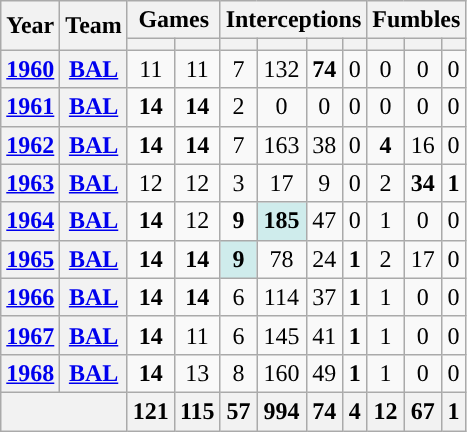<table class="wikitable" style="text-align: center;">
<tr>
<th rowspan="2">Year</th>
<th rowspan="2">Team</th>
<th colspan="2">Games</th>
<th colspan="4">Interceptions</th>
<th colspan="3">Fumbles</th>
</tr>
<tr>
<th></th>
<th></th>
<th></th>
<th></th>
<th></th>
<th></th>
<th></th>
<th></th>
<th></th>
</tr>
<tr>
<th><a href='#'>1960</a></th>
<th><a href='#'>BAL</a></th>
<td>11</td>
<td>11</td>
<td>7</td>
<td>132</td>
<td><strong>74</strong></td>
<td>0</td>
<td>0</td>
<td>0</td>
<td>0</td>
</tr>
<tr>
<th><a href='#'>1961</a></th>
<th><a href='#'>BAL</a></th>
<td><strong>14</strong></td>
<td><strong>14</strong></td>
<td>2</td>
<td>0</td>
<td>0</td>
<td>0</td>
<td>0</td>
<td>0</td>
<td>0</td>
</tr>
<tr>
<th><a href='#'>1962</a></th>
<th><a href='#'>BAL</a></th>
<td><strong>14</strong></td>
<td><strong>14</strong></td>
<td>7</td>
<td>163</td>
<td>38</td>
<td>0</td>
<td><strong>4</strong></td>
<td>16</td>
<td>0</td>
</tr>
<tr>
<th><a href='#'>1963</a></th>
<th><a href='#'>BAL</a></th>
<td>12</td>
<td>12</td>
<td>3</td>
<td>17</td>
<td>9</td>
<td>0</td>
<td>2</td>
<td><strong>34</strong></td>
<td><strong>1</strong></td>
</tr>
<tr>
<th><a href='#'>1964</a></th>
<th><a href='#'>BAL</a></th>
<td><strong>14</strong></td>
<td>12</td>
<td><strong>9</strong></td>
<td style="background:#cfecec"><strong>185</strong></td>
<td>47</td>
<td>0</td>
<td>1</td>
<td>0</td>
<td>0</td>
</tr>
<tr>
<th><a href='#'>1965</a></th>
<th><a href='#'>BAL</a></th>
<td><strong>14</strong></td>
<td><strong>14</strong></td>
<td style="background:#cfecec"><strong>9</strong></td>
<td>78</td>
<td>24</td>
<td><strong>1</strong></td>
<td>2</td>
<td>17</td>
<td>0</td>
</tr>
<tr>
<th><a href='#'>1966</a></th>
<th><a href='#'>BAL</a></th>
<td><strong>14</strong></td>
<td><strong>14</strong></td>
<td>6</td>
<td>114</td>
<td>37</td>
<td><strong>1</strong></td>
<td>1</td>
<td>0</td>
<td>0</td>
</tr>
<tr>
<th><a href='#'>1967</a></th>
<th><a href='#'>BAL</a></th>
<td><strong>14</strong></td>
<td>11</td>
<td>6</td>
<td>145</td>
<td>41</td>
<td><strong>1</strong></td>
<td>1</td>
<td>0</td>
<td>0</td>
</tr>
<tr>
<th><a href='#'>1968</a></th>
<th><a href='#'>BAL</a></th>
<td><strong>14</strong></td>
<td>13</td>
<td>8</td>
<td>160</td>
<td>49</td>
<td><strong>1</strong></td>
<td>1</td>
<td>0</td>
<td>0</td>
</tr>
<tr>
<th colspan="2"></th>
<th>121</th>
<th>115</th>
<th>57</th>
<th>994</th>
<th>74</th>
<th>4</th>
<th>12</th>
<th>67</th>
<th>1</th>
</tr>
</table>
